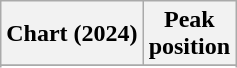<table class="wikitable sortable plainrowheaders" style="text-align:center">
<tr>
<th scope="col">Chart (2024)</th>
<th scope="col">Peak<br>position</th>
</tr>
<tr>
</tr>
<tr>
</tr>
</table>
